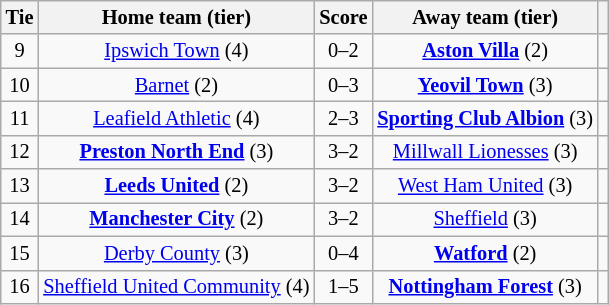<table class="wikitable" style="text-align:center; font-size:85%">
<tr>
<th>Tie</th>
<th>Home team (tier)</th>
<th>Score</th>
<th>Away team (tier)</th>
<th></th>
</tr>
<tr>
<td>9</td>
<td><a href='#'>Ipswich Town</a> (4)</td>
<td>0–2</td>
<td><strong><a href='#'>Aston Villa</a></strong> (2)</td>
<td></td>
</tr>
<tr>
<td>10</td>
<td><a href='#'>Barnet</a> (2)</td>
<td>0–3</td>
<td><strong><a href='#'>Yeovil Town</a></strong> (3)</td>
<td></td>
</tr>
<tr>
<td>11</td>
<td><a href='#'>Leafield Athletic</a> (4)</td>
<td>2–3</td>
<td><strong><a href='#'>Sporting Club Albion</a></strong> (3)</td>
<td></td>
</tr>
<tr>
<td>12</td>
<td><strong><a href='#'>Preston North End</a></strong> (3)</td>
<td>3–2</td>
<td><a href='#'>Millwall Lionesses</a> (3)</td>
<td></td>
</tr>
<tr>
<td>13</td>
<td><strong><a href='#'>Leeds United</a></strong> (2)</td>
<td>3–2</td>
<td><a href='#'>West Ham United</a> (3)</td>
<td></td>
</tr>
<tr>
<td>14</td>
<td><strong><a href='#'>Manchester City</a></strong> (2)</td>
<td>3–2</td>
<td><a href='#'>Sheffield</a> (3)</td>
<td></td>
</tr>
<tr>
<td>15</td>
<td><a href='#'>Derby County</a> (3)</td>
<td>0–4</td>
<td><strong><a href='#'>Watford</a></strong> (2)</td>
<td></td>
</tr>
<tr>
<td>16</td>
<td><a href='#'>Sheffield United Community</a> (4)</td>
<td>1–5</td>
<td><strong><a href='#'>Nottingham Forest</a></strong> (3)</td>
<td></td>
</tr>
</table>
